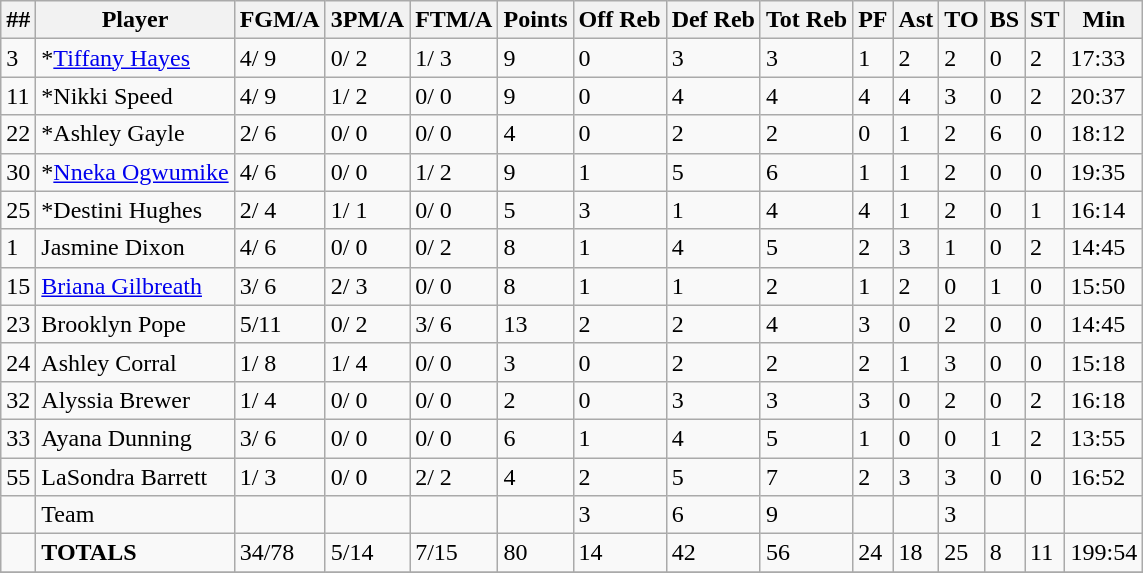<table class="wikitable sortable">
<tr>
<th>##</th>
<th>Player</th>
<th>FGM/A</th>
<th>3PM/A</th>
<th>FTM/A</th>
<th>Points</th>
<th>Off Reb</th>
<th>Def Reb</th>
<th>Tot Reb</th>
<th>PF</th>
<th>Ast</th>
<th>TO</th>
<th>BS</th>
<th>ST</th>
<th>Min</th>
</tr>
<tr>
<td>3</td>
<td>*<a href='#'>Tiffany Hayes</a></td>
<td>4/ 9</td>
<td>0/ 2</td>
<td>1/ 3</td>
<td>9</td>
<td>0</td>
<td>3</td>
<td>3</td>
<td>1</td>
<td>2</td>
<td>2</td>
<td>0</td>
<td>2</td>
<td>17:33</td>
</tr>
<tr>
<td>11</td>
<td>*Nikki Speed</td>
<td>4/ 9</td>
<td>1/ 2</td>
<td>0/ 0</td>
<td>9</td>
<td>0</td>
<td>4</td>
<td>4</td>
<td>4</td>
<td>4</td>
<td>3</td>
<td>0</td>
<td>2</td>
<td>20:37</td>
</tr>
<tr>
<td>22</td>
<td>*Ashley Gayle</td>
<td>2/ 6</td>
<td>0/ 0</td>
<td>0/ 0</td>
<td>4</td>
<td>0</td>
<td>2</td>
<td>2</td>
<td>0</td>
<td>1</td>
<td>2</td>
<td>6</td>
<td>0</td>
<td>18:12</td>
</tr>
<tr>
<td>30</td>
<td>*<a href='#'>Nneka Ogwumike</a></td>
<td>4/ 6</td>
<td>0/ 0</td>
<td>1/ 2</td>
<td>9</td>
<td>1</td>
<td>5</td>
<td>6</td>
<td>1</td>
<td>1</td>
<td>2</td>
<td>0</td>
<td>0</td>
<td>19:35</td>
</tr>
<tr>
<td>25</td>
<td>*Destini Hughes</td>
<td>2/ 4</td>
<td>1/ 1</td>
<td>0/ 0</td>
<td>5</td>
<td>3</td>
<td>1</td>
<td>4</td>
<td>4</td>
<td>1</td>
<td>2</td>
<td>0</td>
<td>1</td>
<td>16:14</td>
</tr>
<tr>
<td>1</td>
<td>Jasmine Dixon</td>
<td>4/ 6</td>
<td>0/ 0</td>
<td>0/ 2</td>
<td>8</td>
<td>1</td>
<td>4</td>
<td>5</td>
<td>2</td>
<td>3</td>
<td>1</td>
<td>0</td>
<td>2</td>
<td>14:45</td>
</tr>
<tr>
<td>15</td>
<td><a href='#'>Briana Gilbreath</a></td>
<td>3/ 6</td>
<td>2/ 3</td>
<td>0/ 0</td>
<td>8</td>
<td>1</td>
<td>1</td>
<td>2</td>
<td>1</td>
<td>2</td>
<td>0</td>
<td>1</td>
<td>0</td>
<td>15:50</td>
</tr>
<tr>
<td>23</td>
<td>Brooklyn Pope</td>
<td>5/11</td>
<td>0/ 2</td>
<td>3/ 6</td>
<td>13</td>
<td>2</td>
<td>2</td>
<td>4</td>
<td>3</td>
<td>0</td>
<td>2</td>
<td>0</td>
<td>0</td>
<td>14:45</td>
</tr>
<tr>
<td>24</td>
<td>Ashley Corral</td>
<td>1/ 8</td>
<td>1/ 4</td>
<td>0/ 0</td>
<td>3</td>
<td>0</td>
<td>2</td>
<td>2</td>
<td>2</td>
<td>1</td>
<td>3</td>
<td>0</td>
<td>0</td>
<td>15:18</td>
</tr>
<tr>
<td>32</td>
<td>Alyssia Brewer</td>
<td>1/ 4</td>
<td>0/ 0</td>
<td>0/ 0</td>
<td>2</td>
<td>0</td>
<td>3</td>
<td>3</td>
<td>3</td>
<td>0</td>
<td>2</td>
<td>0</td>
<td>2</td>
<td>16:18</td>
</tr>
<tr>
<td>33</td>
<td>Ayana Dunning</td>
<td>3/ 6</td>
<td>0/ 0</td>
<td>0/ 0</td>
<td>6</td>
<td>1</td>
<td>4</td>
<td>5</td>
<td>1</td>
<td>0</td>
<td>0</td>
<td>1</td>
<td>2</td>
<td>13:55</td>
</tr>
<tr>
<td>55</td>
<td>LaSondra Barrett</td>
<td>1/ 3</td>
<td>0/ 0</td>
<td>2/ 2</td>
<td>4</td>
<td>2</td>
<td>5</td>
<td>7</td>
<td>2</td>
<td>3</td>
<td>3</td>
<td>0</td>
<td>0</td>
<td>16:52</td>
</tr>
<tr>
<td></td>
<td>Team</td>
<td></td>
<td></td>
<td></td>
<td></td>
<td>3</td>
<td>6</td>
<td>9</td>
<td></td>
<td></td>
<td>3</td>
<td></td>
<td></td>
<td></td>
</tr>
<tr>
<td></td>
<td><strong>TOTALS</strong></td>
<td>34/78</td>
<td>5/14</td>
<td>7/15</td>
<td>80</td>
<td>14</td>
<td>42</td>
<td>56</td>
<td>24</td>
<td>18</td>
<td>25</td>
<td>8</td>
<td>11</td>
<td>199:54</td>
</tr>
<tr>
</tr>
</table>
